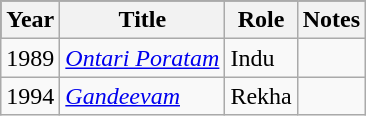<table class="wikitable sortable">
<tr style="background:#000;">
<th>Year</th>
<th>Title</th>
<th>Role</th>
<th class="unsortable">Notes</th>
</tr>
<tr>
<td>1989</td>
<td><em><a href='#'>Ontari Poratam</a></em></td>
<td>Indu</td>
<td></td>
</tr>
<tr>
<td>1994</td>
<td><em><a href='#'>Gandeevam</a></em></td>
<td>Rekha</td>
<td></td>
</tr>
</table>
